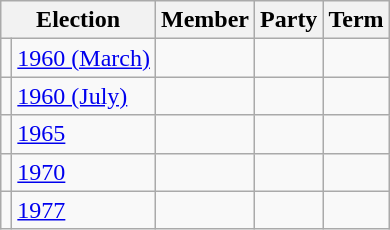<table class="wikitable">
<tr>
<th colspan="2">Election</th>
<th>Member</th>
<th>Party</th>
<th>Term</th>
</tr>
<tr>
<td style="background-color: "></td>
<td><a href='#'>1960 (March)</a></td>
<td></td>
<td></td>
<td></td>
</tr>
<tr>
<td style="background-color: "></td>
<td><a href='#'>1960 (July)</a></td>
<td></td>
<td></td>
<td></td>
</tr>
<tr>
<td style="background-color: "></td>
<td><a href='#'>1965</a></td>
<td></td>
<td></td>
<td></td>
</tr>
<tr>
<td style="background-color: "></td>
<td><a href='#'>1970</a></td>
<td></td>
<td></td>
<td></td>
</tr>
<tr>
<td style="background-color: "></td>
<td><a href='#'>1977</a></td>
<td></td>
<td></td>
<td></td>
</tr>
</table>
